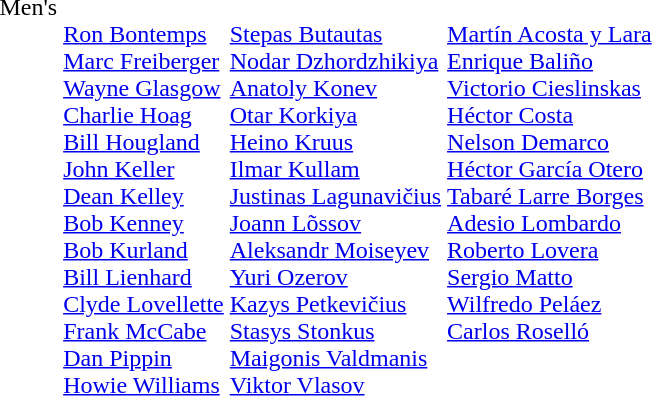<table>
<tr valign="top">
<td>Men's</td>
<td><br><a href='#'>Ron Bontemps</a><br><a href='#'>Marc Freiberger</a><br><a href='#'>Wayne Glasgow</a><br><a href='#'>Charlie Hoag</a><br><a href='#'>Bill Hougland</a><br><a href='#'>John Keller</a><br><a href='#'>Dean Kelley</a><br><a href='#'>Bob Kenney</a> <br><a href='#'>Bob Kurland</a><br><a href='#'>Bill Lienhard</a><br><a href='#'>Clyde Lovellette</a><br><a href='#'>Frank McCabe</a><br><a href='#'>Dan Pippin</a><br><a href='#'>Howie Williams</a></td>
<td><br><a href='#'>Stepas Butautas</a><br><a href='#'>Nodar Dzhordzhikiya</a><br><a href='#'>Anatoly Konev</a><br><a href='#'>Otar Korkiya</a><br><a href='#'>Heino Kruus</a><br><a href='#'>Ilmar Kullam</a><br><a href='#'>Justinas Lagunavičius</a><br><a href='#'>Joann Lõssov</a><br><a href='#'>Aleksandr Moiseyev</a><br><a href='#'>Yuri Ozerov</a><br><a href='#'>Kazys Petkevičius</a><br><a href='#'>Stasys Stonkus</a><br><a href='#'>Maigonis Valdmanis</a><br><a href='#'>Viktor Vlasov</a></td>
<td><br><a href='#'>Martín Acosta y Lara</a><br><a href='#'>Enrique Baliño</a><br><a href='#'>Victorio Cieslinskas</a><br><a href='#'>Héctor Costa</a><br><a href='#'>Nelson Demarco</a><br><a href='#'>Héctor García Otero</a><br><a href='#'>Tabaré Larre Borges</a><br><a href='#'>Adesio Lombardo</a><br><a href='#'>Roberto Lovera</a><br><a href='#'>Sergio Matto</a><br><a href='#'>Wilfredo Peláez</a><br><a href='#'>Carlos Roselló</a></td>
</tr>
</table>
